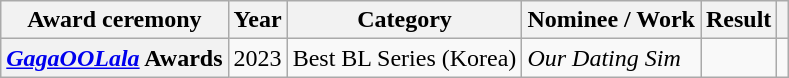<table class="wikitable plainrowheaders sortable">
<tr>
<th scope="col">Award ceremony</th>
<th scope="col">Year</th>
<th scope="col">Category</th>
<th scope="col">Nominee / Work</th>
<th scope="col">Result</th>
<th scope="col" class="unsortable"></th>
</tr>
<tr>
<th scope="row"><em><a href='#'>GagaOOLala</a></em> Awards</th>
<td>2023</td>
<td>Best BL Series (Korea)</td>
<td><em>Our Dating Sim</em></td>
<td></td>
<td></td>
</tr>
</table>
